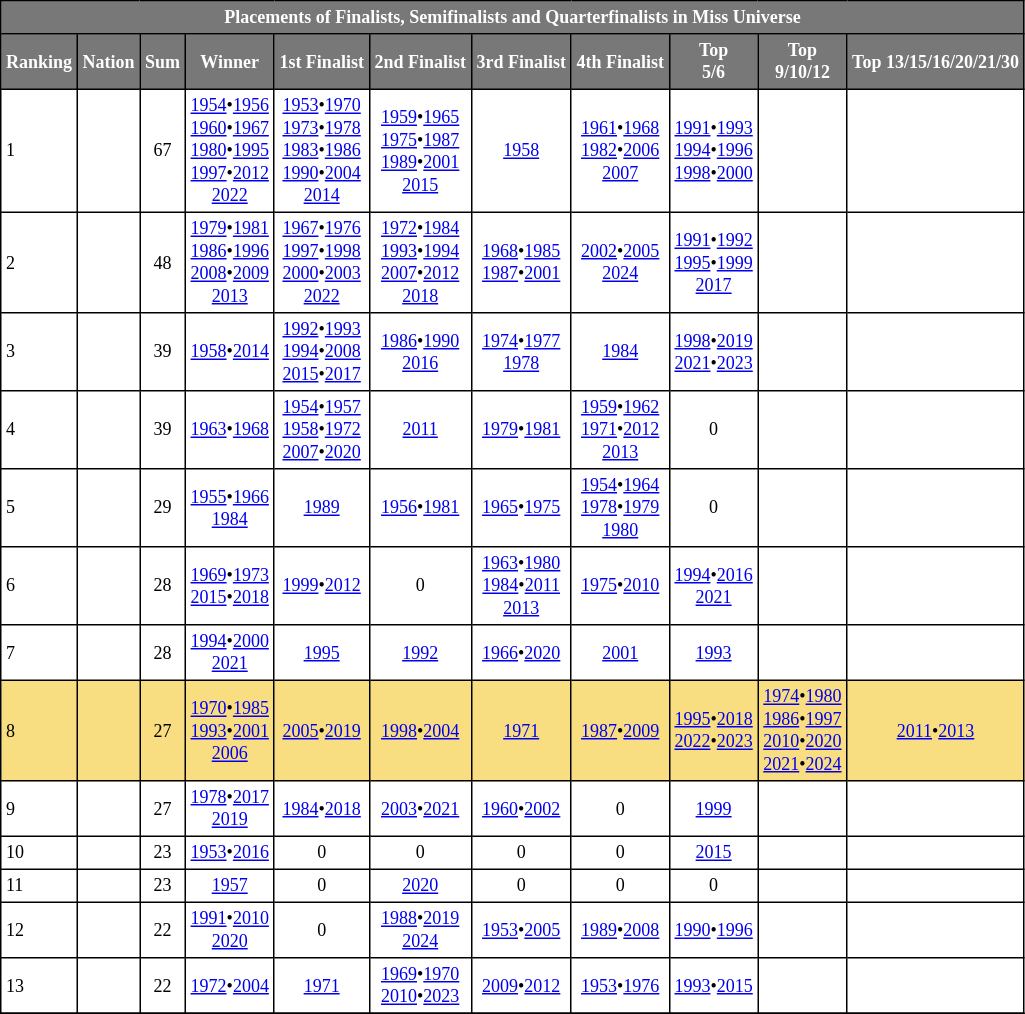<table class="sortable wiki table" border="3" cellpadding="3" cellspacing="0" style="margin: 0 1em 0 0; background: white; border: 1px #000000 solid; border-collapse: collapse; font-size: 75%;">
<tr>
<th style="background-color:#787878;color:#FFFFFF;"  colspan=11>Placements of Finalists, Semifinalists and Quarterfinalists in Miss Universe</th>
</tr>
<tr>
<th style="background-color:#787878;color:#FFFFFF;">Ranking</th>
<th style="background-color:#787878;color:#FFFFFF;">Nation</th>
<th style="background-color:#787878;color:#FFFFFF;">Sum</th>
<th style="background-color:#787878;color:#FFFFFF;">Winner</th>
<th style="background-color:#787878;color:#FFFFFF;">1st Finalist</th>
<th style="background-color:#787878;color:#FFFFFF;">2nd Finalist</th>
<th style="background-color:#787878;color:#FFFFFF;">3rd Finalist</th>
<th style="background-color:#787878;color:#FFFFFF;">4th Finalist</th>
<th style="background-color:#787878;color:#FFFFFF;">Top <br>5/6</th>
<th style="background-color:#787878;color:#FFFFFF;">Top <br>9/10/12</th>
<th style="background-color:#787878;color:#FFFFFF;">Top 13/15/16/20/21/30</th>
</tr>
<tr>
<td>1</td>
<td></td>
<td style="text-align:center;">67</td>
<td style="text-align:center;"><a href='#'>1954</a>•<a href='#'>1956</a><br><a href='#'>1960</a>•<a href='#'>1967</a><br><a href='#'>1980</a>•<a href='#'>1995</a><br><a href='#'>1997</a>•<a href='#'>2012</a><br><a href='#'>2022</a></td>
<td style="text-align:center;"><a href='#'>1953</a>•<a href='#'>1970</a><br><a href='#'>1973</a>•<a href='#'>1978</a><br><a href='#'>1983</a>•<a href='#'>1986</a><br><a href='#'>1990</a>•<a href='#'>2004</a><br><a href='#'>2014</a></td>
<td style="text-align:center;"><a href='#'>1959</a>•<a href='#'>1965</a><br><a href='#'>1975</a>•<a href='#'>1987</a><br><a href='#'>1989</a>•<a href='#'>2001</a><br><a href='#'>2015</a></td>
<td style="text-align:center;"><a href='#'>1958</a></td>
<td style="text-align:center;"><a href='#'>1961</a>•<a href='#'>1968</a><br><a href='#'>1982</a>•<a href='#'>2006</a><br><a href='#'>2007</a></td>
<td style="text-align:center;"><a href='#'>1991</a>•<a href='#'>1993</a><br><a href='#'>1994</a>•<a href='#'>1996</a><br><a href='#'>1998</a>•<a href='#'>2000</a></td>
<td style="text-align:center;"></td>
<td style="text-align:center;"></td>
</tr>
<tr>
<td>2</td>
<td></td>
<td style="text-align:center;">48</td>
<td style="text-align:center;"><a href='#'>1979</a>•<a href='#'>1981</a><br><a href='#'>1986</a>•<a href='#'>1996</a><br><a href='#'>2008</a>•<a href='#'>2009</a><br><a href='#'>2013</a></td>
<td style="text-align:center;"><a href='#'>1967</a>•<a href='#'>1976</a><br><a href='#'>1997</a>•<a href='#'>1998</a><br><a href='#'>2000</a>•<a href='#'>2003</a><br><a href='#'>2022</a></td>
<td style="text-align:center;"><a href='#'>1972</a>•<a href='#'>1984</a><br><a href='#'>1993</a>•<a href='#'>1994</a><br><a href='#'>2007</a>•<a href='#'>2012</a><br><a href='#'>2018</a></td>
<td style="text-align:center;"><a href='#'>1968</a>•<a href='#'>1985</a><br><a href='#'>1987</a>•<a href='#'>2001</a></td>
<td style="text-align:center;"><a href='#'>2002</a>•<a href='#'>2005</a><br><a href='#'>2024</a></td>
<td style="text-align:center;"><a href='#'>1991</a>•<a href='#'>1992</a><br><a href='#'>1995</a>•<a href='#'>1999</a><br><a href='#'>2017</a></td>
<td style="text-align:center;"></td>
<td style="text-align:center;"></td>
</tr>
<tr>
<td>3</td>
<td></td>
<td style="text-align:center;">39</td>
<td style="text-align:center;"><a href='#'>1958</a>•<a href='#'>2014</a></td>
<td style="text-align:center;"><a href='#'>1992</a>•<a href='#'>1993</a><br><a href='#'>1994</a>•<a href='#'>2008</a><br><a href='#'>2015</a>•<a href='#'>2017</a></td>
<td style="text-align:center;"><a href='#'>1986</a>•<a href='#'>1990</a><br><a href='#'>2016</a></td>
<td style="text-align:center;"><a href='#'>1974</a>•<a href='#'>1977</a><br><a href='#'>1978</a></td>
<td style="text-align:center;"><a href='#'>1984</a></td>
<td style="text-align:center;"><a href='#'>1998</a>•<a href='#'>2019</a><br><a href='#'>2021</a>•<a href='#'>2023</a></td>
<td style="text-align:center;"></td>
<td style="text-align:center;"></td>
</tr>
<tr>
<td>4</td>
<td></td>
<td style="text-align:center;">39</td>
<td style="text-align:center;"><a href='#'>1963</a>•<a href='#'>1968</a></td>
<td style="text-align:center;"><a href='#'>1954</a>•<a href='#'>1957</a><br><a href='#'>1958</a>•<a href='#'>1972</a><br><a href='#'>2007</a>•<a href='#'>2020</a></td>
<td style="text-align:center;"><a href='#'>2011</a></td>
<td style="text-align:center;"><a href='#'>1979</a>•<a href='#'>1981</a></td>
<td style="text-align:center;"><a href='#'>1959</a>•<a href='#'>1962</a><br><a href='#'>1971</a>•<a href='#'>2012</a><br><a href='#'>2013</a></td>
<td style="text-align:center;">0</td>
<td style="text-align:center;"></td>
<td style="text-align:center;"></td>
</tr>
<tr>
<td>5</td>
<td></td>
<td style="text-align:center;">29</td>
<td style="text-align:center;"><a href='#'>1955</a>•<a href='#'>1966</a><br><a href='#'>1984</a></td>
<td style="text-align:center;"><a href='#'>1989</a></td>
<td style="text-align:center;"><a href='#'>1956</a>•<a href='#'>1981</a></td>
<td style="text-align:center;"><a href='#'>1965</a>•<a href='#'>1975</a></td>
<td style="text-align:center;"><a href='#'>1954</a>•<a href='#'>1964</a><br><a href='#'>1978</a>•<a href='#'>1979</a><br><a href='#'>1980</a></td>
<td style="text-align:center;">0</td>
<td style="text-align:center;"></td>
<td style="text-align:center;"></td>
</tr>
<tr>
<td>6</td>
<td></td>
<td style="text-align:center;">28</td>
<td style="text-align:center;"><a href='#'>1969</a>•<a href='#'>1973</a><br><a href='#'>2015</a>•<a href='#'>2018</a></td>
<td style="text-align:center;"><a href='#'>1999</a>•<a href='#'>2012</a></td>
<td style="text-align:center;">0</td>
<td style="text-align:center;"><a href='#'>1963</a>•<a href='#'>1980</a><br><a href='#'>1984</a>•<a href='#'>2011</a><br><a href='#'>2013</a></td>
<td style="text-align:center;"><a href='#'>1975</a>•<a href='#'>2010</a></td>
<td style="text-align:center;"><a href='#'>1994</a>•<a href='#'>2016</a><br><a href='#'>2021</a></td>
<td style="text-align:center;"></td>
<td style="text-align:center;"></td>
</tr>
<tr>
<td>7</td>
<td></td>
<td style="text-align:center;">28</td>
<td style="text-align:center;"><a href='#'>1994</a>•<a href='#'>2000</a><br><a href='#'>2021</a></td>
<td style="text-align:center;"><a href='#'>1995</a></td>
<td style="text-align:center;"><a href='#'>1992</a></td>
<td style="text-align:center;"><a href='#'>1966</a>•<a href='#'>2020</a></td>
<td style="text-align:center;"><a href='#'>2001</a></td>
<td style="text-align:center;"><a href='#'>1993</a></td>
<td style="text-align:center;"></td>
<td style="text-align:center;"></td>
</tr>
<tr>
<td bgcolor="#F8DE81">8</td>
<td bgcolor="#F8DE81"></td>
<td bgcolor="#F8DE81" align="center">27</td>
<td bgcolor="#F8DE81" align="center"><a href='#'>1970</a>•<a href='#'>1985</a><br><a href='#'>1993</a>•<a href='#'>2001</a><br><a href='#'>2006</a></td>
<td bgcolor="#F8DE81" align="center"><a href='#'>2005</a>•<a href='#'>2019</a></td>
<td bgcolor="#F8DE81" align="center"><a href='#'>1998</a>•<a href='#'>2004</a></td>
<td bgcolor="#F8DE81" align="center"><a href='#'>1971</a></td>
<td bgcolor="#F8DE81" align="center"><a href='#'>1987</a>•<a href='#'>2009</a></td>
<td bgcolor="#F8DE81" align="center"><a href='#'>1995</a>•<a href='#'>2018</a><br><a href='#'>2022</a>•<a href='#'>2023</a></td>
<td bgcolor="#F8DE81" align="center"><a href='#'>1974</a>•<a href='#'>1980</a><br><a href='#'>1986</a>•<a href='#'>1997</a><br><a href='#'>2010</a>•<a href='#'>2020</a><br><a href='#'>2021</a>•<a href='#'>2024</a></td>
<td bgcolor="#F8DE81" align="center"><a href='#'>2011</a>•<a href='#'>2013</a></td>
</tr>
<tr>
<td>9</td>
<td></td>
<td style="text-align:center;">27</td>
<td style="text-align:center;"><a href='#'>1978</a>•<a href='#'>2017</a><br><a href='#'>2019</a></td>
<td style="text-align:center;"><a href='#'>1984</a>•<a href='#'>2018</a></td>
<td style="text-align:center;"><a href='#'>2003</a>•<a href='#'>2021</a></td>
<td style="text-align:center;"><a href='#'>1960</a>•<a href='#'>2002</a></td>
<td style="text-align:center;">0</td>
<td style="text-align:center;"><a href='#'>1999</a></td>
<td style="text-align:center;"></td>
<td style="text-align:center;"></td>
</tr>
<tr>
<td>10</td>
<td></td>
<td style="text-align:center;">23</td>
<td style="text-align:center;"><a href='#'>1953</a>•<a href='#'>2016</a></td>
<td style="text-align:center;">0</td>
<td style="text-align:center;">0</td>
<td style="text-align:center;">0</td>
<td style="text-align:center;">0</td>
<td style="text-align:center;"><a href='#'>2015</a></td>
<td style="text-align:center;"></td>
<td style="text-align:center;"></td>
</tr>
<tr>
<td>11</td>
<td></td>
<td style="text-align:center;">23</td>
<td style="text-align:center;"><a href='#'>1957</a></td>
<td style="text-align:center;">0</td>
<td style="text-align:center;"><a href='#'>2020</a></td>
<td style="text-align:center;">0</td>
<td style="text-align:center;">0</td>
<td style="text-align:center;">0</td>
<td style="text-align:center;"></td>
<td style="text-align:center;"></td>
</tr>
<tr>
<td>12</td>
<td></td>
<td style="text-align:center;">22</td>
<td style="text-align:center;"><a href='#'>1991</a>•<a href='#'>2010</a><br><a href='#'>2020</a></td>
<td style="text-align:center;">0</td>
<td style="text-align:center;"><a href='#'>1988</a>•<a href='#'>2019</a><br><a href='#'>2024</a></td>
<td style="text-align:center;"><a href='#'>1953</a>•<a href='#'>2005</a></td>
<td style="text-align:center;"><a href='#'>1989</a>•<a href='#'>2008</a></td>
<td style="text-align:center;"><a href='#'>1990</a>•<a href='#'>1996</a></td>
<td style="text-align:center;"></td>
<td style="text-align:center;"></td>
</tr>
<tr>
<td>13</td>
<td></td>
<td style="text-align:center;">22</td>
<td style="text-align:center;"><a href='#'>1972</a>•<a href='#'>2004</a></td>
<td style="text-align:center;"><a href='#'>1971</a></td>
<td style="text-align:center;"><a href='#'>1969</a>•<a href='#'>1970</a><br><a href='#'>2010</a>•<a href='#'>2023</a></td>
<td style="text-align:center;"><a href='#'>2009</a>•<a href='#'>2012</a></td>
<td style="text-align:center;"><a href='#'>1953</a>•<a href='#'>1976</a></td>
<td style="text-align:center;"><a href='#'>1993</a>•<a href='#'>2015</a></td>
<td style="text-align:center;"></td>
<td style="text-align:center;"></td>
</tr>
<tr>
</tr>
</table>
